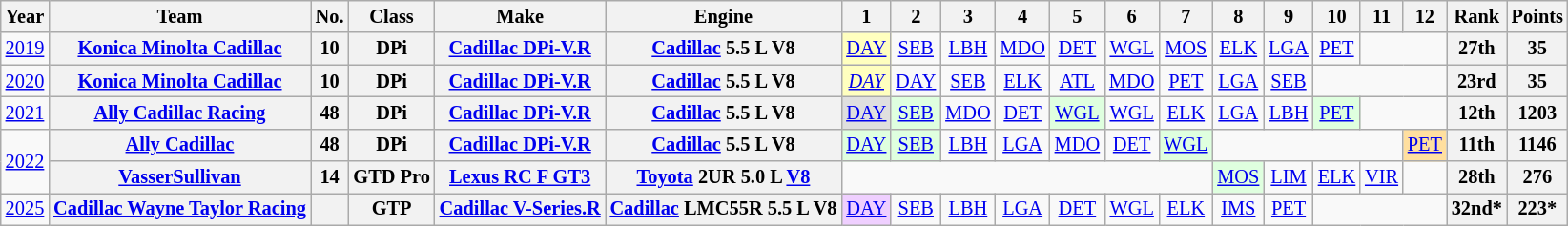<table class="wikitable" style="text-align:center; font-size:85%;">
<tr>
<th>Year</th>
<th>Team</th>
<th>No.</th>
<th>Class</th>
<th>Make</th>
<th>Engine</th>
<th>1</th>
<th>2</th>
<th>3</th>
<th>4</th>
<th>5</th>
<th>6</th>
<th>7</th>
<th>8</th>
<th>9</th>
<th>10</th>
<th>11</th>
<th>12</th>
<th>Rank</th>
<th>Points</th>
</tr>
<tr>
<td><a href='#'>2019</a></td>
<th nowrap><a href='#'>Konica Minolta Cadillac</a></th>
<th>10</th>
<th>DPi</th>
<th nowrap><a href='#'>Cadillac DPi-V.R</a></th>
<th nowrap><a href='#'>Cadillac</a> 5.5 L V8</th>
<td style="background:#ffffbf;"><a href='#'>DAY</a><br></td>
<td><a href='#'>SEB</a></td>
<td><a href='#'>LBH</a></td>
<td><a href='#'>MDO</a></td>
<td><a href='#'>DET</a></td>
<td><a href='#'>WGL</a></td>
<td><a href='#'>MOS</a></td>
<td><a href='#'>ELK</a></td>
<td><a href='#'>LGA</a></td>
<td><a href='#'>PET</a></td>
<td colspan=2></td>
<th>27th</th>
<th>35</th>
</tr>
<tr>
<td><a href='#'>2020</a></td>
<th nowrap><a href='#'>Konica Minolta Cadillac</a></th>
<th>10</th>
<th>DPi</th>
<th nowrap><a href='#'>Cadillac DPi-V.R</a></th>
<th nowrap><a href='#'>Cadillac</a> 5.5 L V8</th>
<td style="background:#ffffbf;"><em><a href='#'>DAY</a></em><br></td>
<td><a href='#'>DAY</a></td>
<td><a href='#'>SEB</a></td>
<td><a href='#'>ELK</a></td>
<td><a href='#'>ATL</a></td>
<td><a href='#'>MDO</a></td>
<td><a href='#'>PET</a></td>
<td><a href='#'>LGA</a></td>
<td><a href='#'>SEB</a></td>
<td colspan=3></td>
<th>23rd</th>
<th>35</th>
</tr>
<tr>
<td><a href='#'>2021</a></td>
<th nowrap><a href='#'>Ally Cadillac Racing</a></th>
<th>48</th>
<th>DPi</th>
<th nowrap><a href='#'>Cadillac DPi-V.R</a></th>
<th nowrap><a href='#'>Cadillac</a> 5.5 L V8</th>
<td style="background:#DFDFDF;"><a href='#'>DAY</a><br></td>
<td style="background:#DFFFDF;"><a href='#'>SEB</a><br></td>
<td><a href='#'>MDO</a></td>
<td><a href='#'>DET</a></td>
<td style="background:#DFFFDF;"><a href='#'>WGL</a><br></td>
<td><a href='#'>WGL</a></td>
<td><a href='#'>ELK</a></td>
<td><a href='#'>LGA</a></td>
<td><a href='#'>LBH</a></td>
<td style="background:#DFFFDF;"><a href='#'>PET</a><br></td>
<td colspan=2></td>
<th>12th</th>
<th>1203</th>
</tr>
<tr>
<td rowspan=2><a href='#'>2022</a></td>
<th nowrap><a href='#'>Ally Cadillac</a></th>
<th>48</th>
<th>DPi</th>
<th nowrap><a href='#'>Cadillac DPi-V.R</a></th>
<th nowrap><a href='#'>Cadillac</a> 5.5 L V8</th>
<td style="background:#DFFFDF;"><a href='#'>DAY</a><br></td>
<td style="background:#DFFFDF;"><a href='#'>SEB</a><br></td>
<td><a href='#'>LBH</a></td>
<td><a href='#'>LGA</a></td>
<td><a href='#'>MDO</a></td>
<td><a href='#'>DET</a></td>
<td style="background:#DFFFDF;"><a href='#'>WGL</a><br></td>
<td colspan=4></td>
<td style="background:#FFDF9F;"><a href='#'>PET</a><br></td>
<th>11th</th>
<th>1146</th>
</tr>
<tr>
<th nowrap><a href='#'>VasserSullivan</a></th>
<th>14</th>
<th nowrap>GTD Pro</th>
<th nowrap><a href='#'>Lexus RC F GT3</a></th>
<th nowrap><a href='#'>Toyota</a> 2UR 5.0 L <a href='#'>V8</a></th>
<td colspan=7></td>
<td style="background:#DFFFDF;"><a href='#'>MOS</a><br></td>
<td><a href='#'>LIM</a></td>
<td><a href='#'>ELK</a></td>
<td><a href='#'>VIR</a></td>
<td></td>
<th>28th</th>
<th>276</th>
</tr>
<tr>
<td><a href='#'>2025</a></td>
<th nowrap><a href='#'>Cadillac Wayne Taylor Racing</a></th>
<th></th>
<th>GTP</th>
<th nowrap><a href='#'>Cadillac V-Series.R</a></th>
<th nowrap><a href='#'>Cadillac</a> LMC55R 5.5 L V8</th>
<td style="background:#EFCFFF;"><a href='#'>DAY</a><br></td>
<td><a href='#'>SEB</a></td>
<td><a href='#'>LBH</a></td>
<td><a href='#'>LGA</a></td>
<td><a href='#'>DET</a></td>
<td style="background:#;"><a href='#'>WGL</a><br></td>
<td><a href='#'>ELK</a></td>
<td style="background:#;"><a href='#'>IMS</a><br></td>
<td style="background:#;"><a href='#'>PET</a><br></td>
<td colspan=3></td>
<th>32nd*</th>
<th>223*</th>
</tr>
</table>
